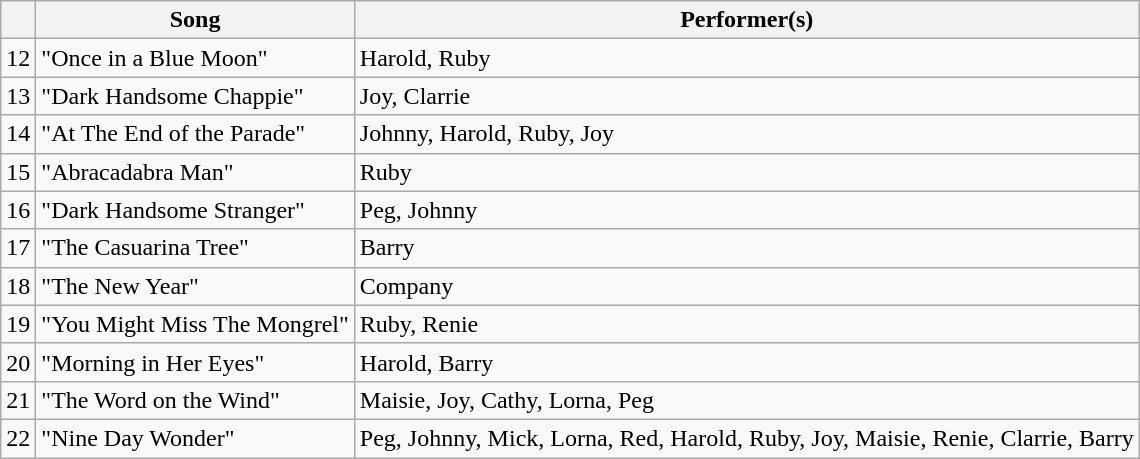<table class="wikitable">
<tr>
<th></th>
<th>Song</th>
<th>Performer(s)</th>
</tr>
<tr>
<td>12</td>
<td>"Once in a Blue Moon"</td>
<td>Harold, Ruby</td>
</tr>
<tr>
<td>13</td>
<td>"Dark Handsome Chappie"</td>
<td>Joy, Clarrie</td>
</tr>
<tr>
<td>14</td>
<td>"At The End of the Parade"</td>
<td>Johnny, Harold, Ruby, Joy</td>
</tr>
<tr>
<td>15</td>
<td>"Abracadabra Man"</td>
<td>Ruby</td>
</tr>
<tr>
<td>16</td>
<td>"Dark Handsome Stranger"</td>
<td>Peg, Johnny</td>
</tr>
<tr>
<td>17</td>
<td>"The Casuarina Tree"</td>
<td>Barry</td>
</tr>
<tr>
<td>18</td>
<td>"The New Year"</td>
<td>Company</td>
</tr>
<tr>
<td>19</td>
<td>"You Might Miss The Mongrel"</td>
<td>Ruby, Renie</td>
</tr>
<tr>
<td>20</td>
<td>"Morning in Her Eyes"</td>
<td>Harold, Barry</td>
</tr>
<tr>
<td>21</td>
<td>"The Word on the Wind"</td>
<td>Maisie, Joy, Cathy, Lorna, Peg</td>
</tr>
<tr>
<td>22</td>
<td>"Nine Day Wonder"</td>
<td>Peg, Johnny, Mick, Lorna, Red, Harold, Ruby, Joy, Maisie, Renie, Clarrie, Barry</td>
</tr>
</table>
